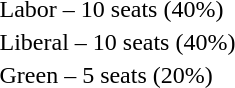<table style="margin-top:1em">
<tr>
<td> </td>
<td>Labor – 10 seats (40%)</td>
</tr>
<tr>
<td width=20 > </td>
<td>Liberal – 10 seats (40%)</td>
</tr>
<tr>
<td> </td>
<td>Green – 5 seats (20%)</td>
</tr>
</table>
